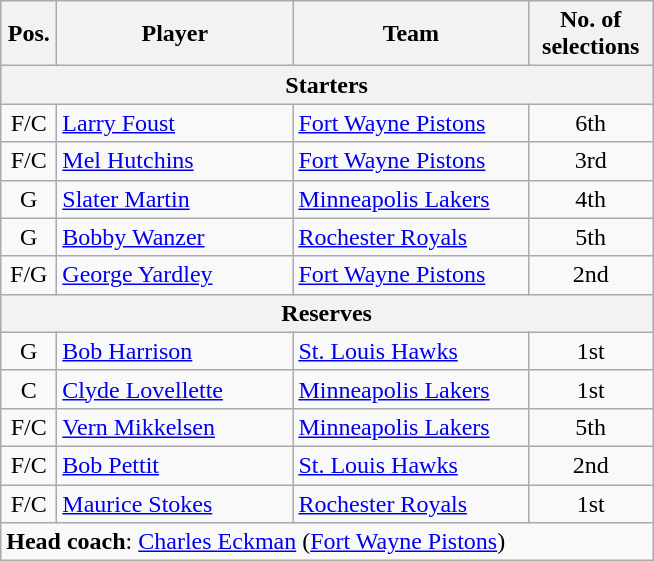<table class="wikitable">
<tr>
<th scope="col" width="30px">Pos.</th>
<th scope="col" width="150px">Player</th>
<th scope="col" width="150px">Team</th>
<th scope="col" width="75px">No. of selections</th>
</tr>
<tr>
<th scope="col" colspan="4">Starters</th>
</tr>
<tr>
<td style="text-align:center">F/C</td>
<td><a href='#'>Larry Foust</a></td>
<td><a href='#'>Fort Wayne Pistons</a></td>
<td style="text-align:center">6th</td>
</tr>
<tr>
<td style="text-align:center">F/C</td>
<td><a href='#'>Mel Hutchins</a></td>
<td><a href='#'>Fort Wayne Pistons</a></td>
<td style="text-align:center">3rd</td>
</tr>
<tr>
<td style="text-align:center">G</td>
<td><a href='#'>Slater Martin</a></td>
<td><a href='#'>Minneapolis Lakers</a></td>
<td style="text-align:center">4th</td>
</tr>
<tr>
<td style="text-align:center">G</td>
<td><a href='#'>Bobby Wanzer</a></td>
<td><a href='#'>Rochester Royals</a></td>
<td style="text-align:center">5th</td>
</tr>
<tr>
<td style="text-align:center">F/G</td>
<td><a href='#'>George Yardley</a></td>
<td><a href='#'>Fort Wayne Pistons</a></td>
<td style="text-align:center">2nd</td>
</tr>
<tr>
<th scope="col" colspan="4">Reserves</th>
</tr>
<tr>
<td style="text-align:center">G</td>
<td><a href='#'>Bob Harrison</a></td>
<td><a href='#'>St. Louis Hawks</a></td>
<td style="text-align:center">1st</td>
</tr>
<tr>
<td style="text-align:center">C</td>
<td><a href='#'>Clyde Lovellette</a></td>
<td><a href='#'>Minneapolis Lakers</a></td>
<td style="text-align:center">1st</td>
</tr>
<tr>
<td style="text-align:center">F/C</td>
<td><a href='#'>Vern Mikkelsen</a></td>
<td><a href='#'>Minneapolis Lakers</a></td>
<td style="text-align:center">5th</td>
</tr>
<tr>
<td style="text-align:center">F/C</td>
<td><a href='#'>Bob Pettit</a></td>
<td><a href='#'>St. Louis Hawks</a></td>
<td style="text-align:center">2nd</td>
</tr>
<tr>
<td style="text-align:center">F/C</td>
<td><a href='#'>Maurice Stokes</a></td>
<td><a href='#'>Rochester Royals</a></td>
<td style="text-align:center">1st</td>
</tr>
<tr>
<td colspan="4"><strong>Head coach</strong>: <a href='#'>Charles Eckman</a> (<a href='#'>Fort Wayne Pistons</a>)</td>
</tr>
</table>
